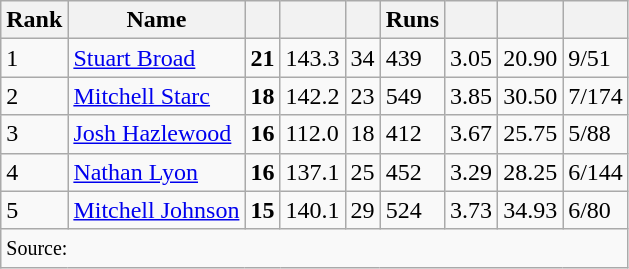<table class="wikitable defaultcenter col2left">
<tr>
<th>Rank</th>
<th>Name</th>
<th><a href='#'></a></th>
<th><a href='#'></a></th>
<th></th>
<th>Runs</th>
<th><a href='#'></a></th>
<th><a href='#'></a></th>
<th><a href='#'></a></th>
</tr>
<tr>
<td>1</td>
<td> <a href='#'>Stuart Broad</a></td>
<td><strong>21</strong></td>
<td>143.3</td>
<td>34</td>
<td>439</td>
<td>3.05</td>
<td>20.90</td>
<td>9/51</td>
</tr>
<tr>
<td>2</td>
<td> <a href='#'>Mitchell Starc</a></td>
<td><strong>18</strong></td>
<td>142.2</td>
<td>23</td>
<td>549</td>
<td>3.85</td>
<td>30.50</td>
<td>7/174</td>
</tr>
<tr>
<td>3</td>
<td> <a href='#'>Josh Hazlewood</a></td>
<td><strong>16</strong></td>
<td>112.0</td>
<td>18</td>
<td>412</td>
<td>3.67</td>
<td>25.75</td>
<td>5/88</td>
</tr>
<tr>
<td>4</td>
<td> <a href='#'>Nathan Lyon</a></td>
<td><strong>16</strong></td>
<td>137.1</td>
<td>25</td>
<td>452</td>
<td>3.29</td>
<td>28.25</td>
<td>6/144</td>
</tr>
<tr>
<td>5</td>
<td> <a href='#'>Mitchell Johnson</a></td>
<td><strong>15</strong></td>
<td>140.1</td>
<td>29</td>
<td>524</td>
<td>3.73</td>
<td>34.93</td>
<td>6/80</td>
</tr>
<tr>
<td colspan="9" style="text-align:left;"><small>Source: </small></td>
</tr>
</table>
